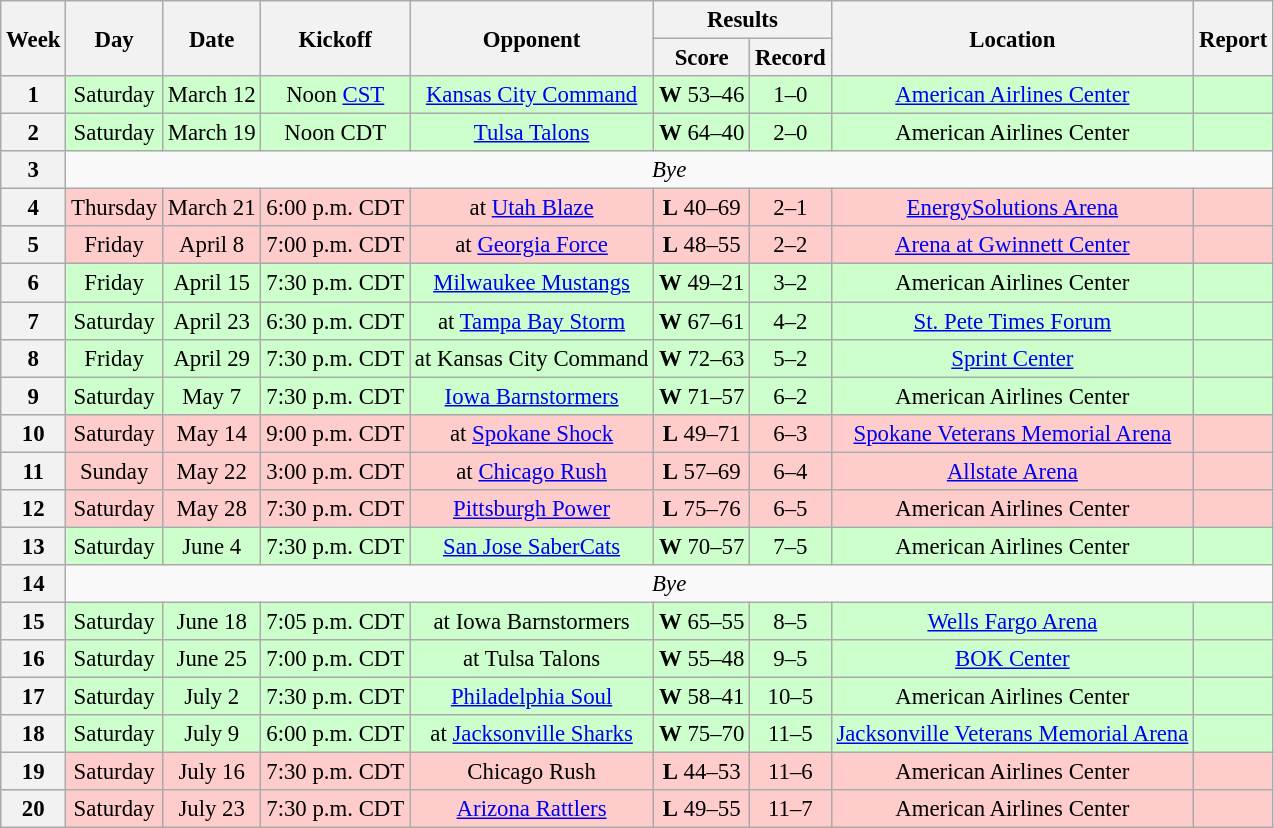<table class="wikitable" style="font-size: 95%;">
<tr>
<th rowspan="2">Week</th>
<th rowspan="2">Day</th>
<th rowspan="2">Date</th>
<th rowspan="2">Kickoff</th>
<th rowspan="2">Opponent</th>
<th colspan="2">Results</th>
<th rowspan="2">Location</th>
<th rowspan="2">Report</th>
</tr>
<tr>
<th>Score</th>
<th>Record</th>
</tr>
<tr style= background:#ccffcc;>
<th align="center">1</th>
<td align="center">Saturday</td>
<td align="center">March 12</td>
<td align="center">Noon <a href='#'>CST</a></td>
<td align="center"><a href='#'>Kansas City Command</a></td>
<td align="center"><strong>W</strong> 53–46</td>
<td align="center">1–0</td>
<td align="center"><a href='#'>American Airlines Center</a></td>
<td align="center"></td>
</tr>
<tr style= background:#ccffcc;>
<th align="center">2</th>
<td align="center">Saturday</td>
<td align="center">March 19</td>
<td align="center">Noon CDT</td>
<td align="center"><a href='#'>Tulsa Talons</a></td>
<td align="center"><strong>W</strong> 64–40</td>
<td align="center">2–0</td>
<td align="center">American Airlines Center</td>
<td align="center"></td>
</tr>
<tr style=>
<th align="center">3</th>
<td colspan="9" align="center" valign="middle"><em>Bye</em></td>
</tr>
<tr style= background:#ffcccc;>
<th align="center">4</th>
<td align="center">Thursday</td>
<td align="center">March 21</td>
<td align="center">6:00 p.m. CDT</td>
<td align="center">at <a href='#'>Utah Blaze</a></td>
<td align="center"><strong>L</strong> 40–69</td>
<td align="center">2–1</td>
<td align="center"><a href='#'>EnergySolutions Arena</a></td>
<td align="center"></td>
</tr>
<tr style= background:#ffcccc;>
<th align="center">5</th>
<td align="center">Friday</td>
<td align="center">April 8</td>
<td align="center">7:00 p.m. CDT</td>
<td align="center">at <a href='#'>Georgia Force</a></td>
<td align="center"><strong>L</strong> 48–55</td>
<td align="center">2–2</td>
<td align="center"><a href='#'>Arena at Gwinnett Center</a></td>
<td align="center"></td>
</tr>
<tr style= background:#ccffcc;>
<th align="center">6</th>
<td align="center">Friday</td>
<td align="center">April 15</td>
<td align="center">7:30 p.m. CDT</td>
<td align="center"><a href='#'>Milwaukee Mustangs</a></td>
<td align="center"><strong>W</strong> 49–21</td>
<td align="center">3–2</td>
<td align="center">American Airlines Center</td>
<td align="center"></td>
</tr>
<tr style= background:#ccffcc;>
<th align="center">7</th>
<td align="center">Saturday</td>
<td align="center">April 23</td>
<td align="center">6:30 p.m. CDT</td>
<td align="center">at <a href='#'>Tampa Bay Storm</a></td>
<td align="center"><strong>W</strong> 67–61</td>
<td align="center">4–2</td>
<td align="center"><a href='#'>St. Pete Times Forum</a></td>
<td align="center"></td>
</tr>
<tr style= background:#ccffcc;>
<th align="center">8</th>
<td align="center">Friday</td>
<td align="center">April 29</td>
<td align="center">7:30 p.m. CDT</td>
<td align="center">at Kansas City Command</td>
<td align="center"><strong>W</strong> 72–63</td>
<td align="center">5–2</td>
<td align="center"><a href='#'>Sprint Center</a></td>
<td align="center"></td>
</tr>
<tr style= background:#ccffcc;>
<th align="center">9</th>
<td align="center">Saturday</td>
<td align="center">May 7</td>
<td align="center">7:30 p.m. CDT</td>
<td align="center"><a href='#'>Iowa Barnstormers</a></td>
<td align="center"><strong>W</strong> 71–57</td>
<td align="center">6–2</td>
<td align="center">American Airlines Center</td>
<td align="center"></td>
</tr>
<tr style= background:#ffcccc;>
<th align="center">10</th>
<td align="center">Saturday</td>
<td align="center">May 14</td>
<td align="center">9:00 p.m. CDT</td>
<td align="center">at <a href='#'>Spokane Shock</a></td>
<td align="center"><strong>L</strong> 49–71</td>
<td align="center">6–3</td>
<td align="center"><a href='#'>Spokane Veterans Memorial Arena</a></td>
<td align="center"></td>
</tr>
<tr style= background:#ffcccc;>
<th align="center">11</th>
<td align="center">Sunday</td>
<td align="center">May 22</td>
<td align="center">3:00 p.m. CDT</td>
<td align="center">at <a href='#'>Chicago Rush</a></td>
<td align="center"><strong>L</strong> 57–69</td>
<td align="center">6–4</td>
<td align="center"><a href='#'>Allstate Arena</a></td>
<td align="center"></td>
</tr>
<tr style= background:#ffcccc;>
<th align="center">12</th>
<td align="center">Saturday</td>
<td align="center">May 28</td>
<td align="center">7:30 p.m. CDT</td>
<td align="center"><a href='#'>Pittsburgh Power</a></td>
<td align="center"><strong>L</strong> 75–76</td>
<td align="center">6–5</td>
<td align="center">American Airlines Center</td>
<td align="center"></td>
</tr>
<tr style= background:#ccffcc;>
<th align="center">13</th>
<td align="center">Saturday</td>
<td align="center">June 4</td>
<td align="center">7:30 p.m. CDT</td>
<td align="center"><a href='#'>San Jose SaberCats</a></td>
<td align="center"><strong>W</strong> 70–57</td>
<td align="center">7–5</td>
<td align="center">American Airlines Center</td>
<td align="center"></td>
</tr>
<tr style=>
<th align="center">14</th>
<td colspan="9" align="center" valign="middle"><em>Bye</em></td>
</tr>
<tr style= background:#ccffcc;>
<th align="center">15</th>
<td align="center">Saturday</td>
<td align="center">June 18</td>
<td align="center">7:05 p.m. CDT</td>
<td align="center">at Iowa Barnstormers</td>
<td align="center"><strong>W</strong> 65–55</td>
<td align="center">8–5</td>
<td align="center"><a href='#'>Wells Fargo Arena</a></td>
<td align="center"></td>
</tr>
<tr style= background:#ccffcc;>
<th align="center">16</th>
<td align="center">Saturday</td>
<td align="center">June 25</td>
<td align="center">7:00 p.m. CDT</td>
<td align="center">at Tulsa Talons</td>
<td align="center"><strong>W</strong> 55–48</td>
<td align="center">9–5</td>
<td align="center"><a href='#'>BOK Center</a></td>
<td align="center"></td>
</tr>
<tr style= background:#ccffcc;>
<th align="center">17</th>
<td align="center">Saturday</td>
<td align="center">July 2</td>
<td align="center">7:30 p.m. CDT</td>
<td align="center"><a href='#'>Philadelphia Soul</a></td>
<td align="center"><strong>W</strong> 58–41</td>
<td align="center">10–5</td>
<td align="center">American Airlines Center</td>
<td align="center"></td>
</tr>
<tr style= background:#ccffcc;>
<th align="center">18</th>
<td align="center">Saturday</td>
<td align="center">July 9</td>
<td align="center">6:00 p.m. CDT</td>
<td align="center">at <a href='#'>Jacksonville Sharks</a></td>
<td align="center"><strong>W</strong> 75–70</td>
<td align="center">11–5</td>
<td align="center"><a href='#'>Jacksonville Veterans Memorial Arena</a></td>
<td align="center"></td>
</tr>
<tr style= background:#ffcccc;>
<th align="center">19</th>
<td align="center">Saturday</td>
<td align="center">July 16</td>
<td align="center">7:30 p.m. CDT</td>
<td align="center">Chicago Rush</td>
<td align="center"><strong>L</strong> 44–53</td>
<td align="center">11–6</td>
<td align="center">American Airlines Center</td>
<td align="center"></td>
</tr>
<tr style= background:#ffcccc;>
<th align="center">20</th>
<td align="center">Saturday</td>
<td align="center">July 23</td>
<td align="center">7:30 p.m. CDT</td>
<td align="center"><a href='#'>Arizona Rattlers</a></td>
<td align="center"><strong>L</strong> 49–55</td>
<td align="center">11–7</td>
<td align="center">American Airlines Center</td>
<td align="center"></td>
</tr>
</table>
